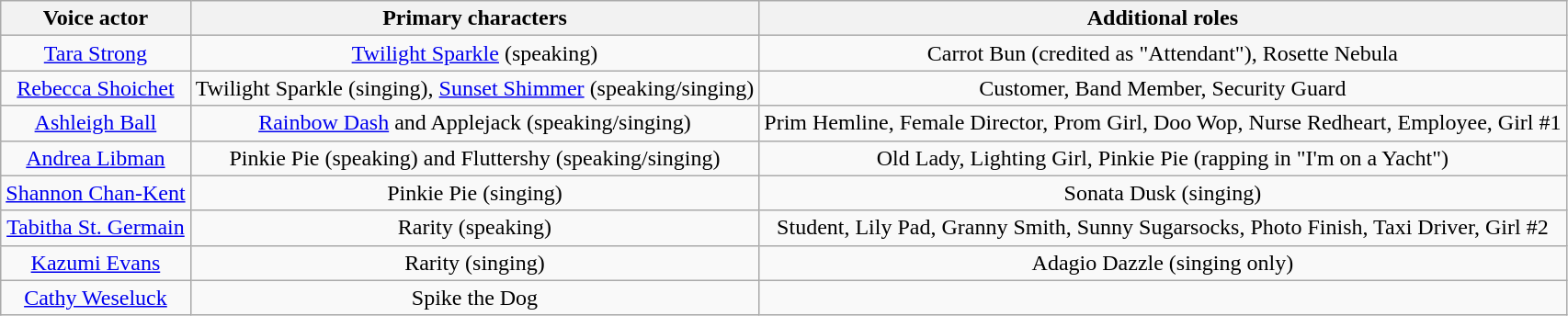<table class="wikitable sortable" style="text-align:center;">
<tr>
<th scope="col">Voice actor</th>
<th scope="col">Primary characters</th>
<th scope="col">Additional roles</th>
</tr>
<tr>
<td><a href='#'>Tara Strong</a></td>
<td><a href='#'>Twilight Sparkle</a> (speaking)</td>
<td>Carrot Bun (credited as "Attendant"), Rosette Nebula</td>
</tr>
<tr>
<td><a href='#'>Rebecca Shoichet</a></td>
<td>Twilight Sparkle (singing), <a href='#'>Sunset Shimmer</a> (speaking/singing)</td>
<td>Customer, Band Member, Security Guard</td>
</tr>
<tr>
<td><a href='#'>Ashleigh Ball</a></td>
<td><a href='#'>Rainbow Dash</a> and Applejack (speaking/singing)</td>
<td>Prim Hemline, Female Director, Prom Girl, Doo Wop, Nurse Redheart, Employee, Girl #1</td>
</tr>
<tr>
<td><a href='#'>Andrea Libman</a></td>
<td>Pinkie Pie (speaking) and Fluttershy (speaking/singing)</td>
<td>Old Lady, Lighting Girl, Pinkie Pie (rapping in "I'm on a Yacht")</td>
</tr>
<tr>
<td><a href='#'>Shannon Chan-Kent</a></td>
<td>Pinkie Pie (singing)</td>
<td>Sonata Dusk (singing)</td>
</tr>
<tr>
<td><a href='#'>Tabitha St. Germain</a></td>
<td>Rarity (speaking)</td>
<td>Student, Lily Pad, Granny Smith, Sunny Sugarsocks, Photo Finish, Taxi Driver, Girl #2</td>
</tr>
<tr>
<td><a href='#'>Kazumi Evans</a></td>
<td>Rarity (singing)</td>
<td>Adagio Dazzle (singing only)</td>
</tr>
<tr>
<td><a href='#'>Cathy Weseluck</a></td>
<td>Spike the Dog</td>
<td></td>
</tr>
</table>
